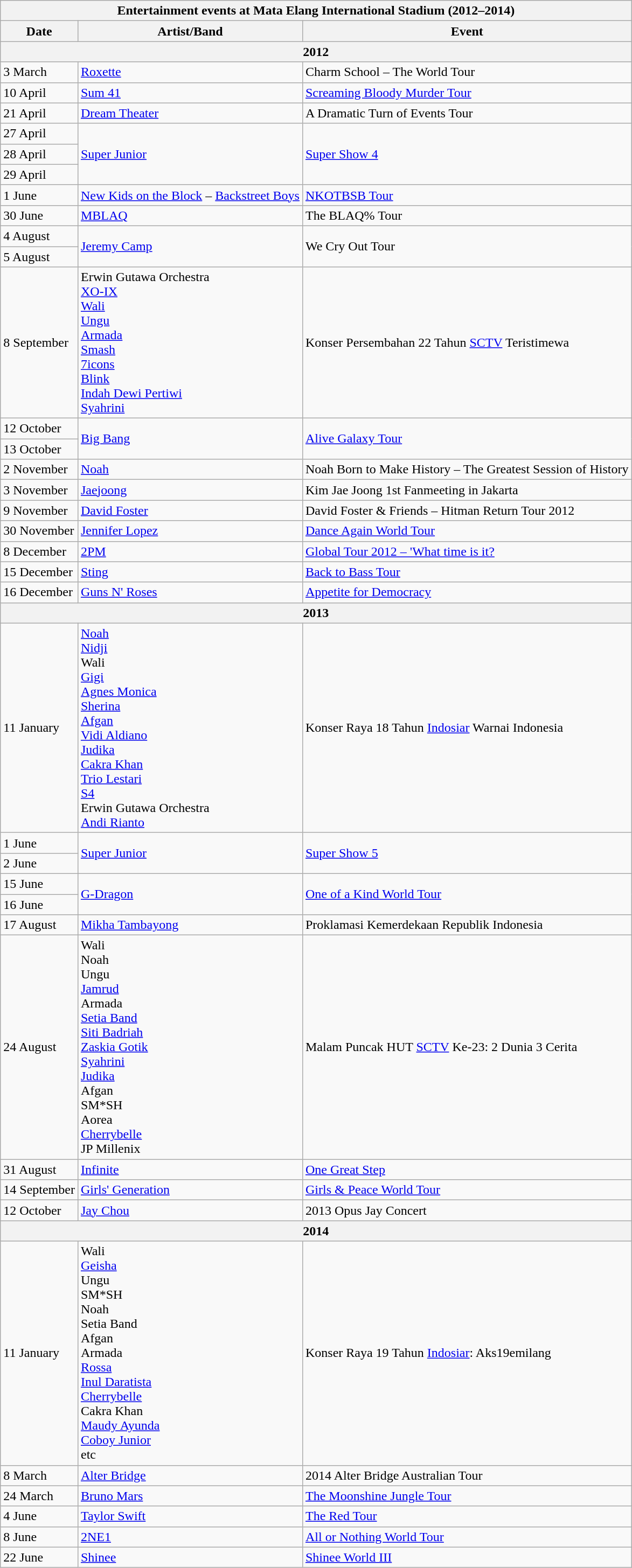<table class="wikitable">
<tr>
<th colspan=3>Entertainment events at Mata Elang International Stadium (2012–2014)</th>
</tr>
<tr>
<th>Date</th>
<th>Artist/Band</th>
<th>Event</th>
</tr>
<tr>
<th colspan=3>2012</th>
</tr>
<tr>
<td>3 March</td>
<td><a href='#'>Roxette</a></td>
<td>Charm School – The World Tour</td>
</tr>
<tr>
<td>10 April</td>
<td><a href='#'>Sum 41</a></td>
<td><a href='#'>Screaming Bloody Murder Tour</a></td>
</tr>
<tr>
<td>21 April</td>
<td><a href='#'>Dream Theater</a></td>
<td>A Dramatic Turn of Events Tour</td>
</tr>
<tr>
<td>27 April</td>
<td rowspan="3"><a href='#'>Super Junior</a></td>
<td rowspan="3"><a href='#'>Super Show 4</a></td>
</tr>
<tr>
<td>28 April</td>
</tr>
<tr>
<td>29 April</td>
</tr>
<tr>
<td>1 June</td>
<td><a href='#'>New Kids on the Block</a> – <a href='#'>Backstreet Boys</a></td>
<td><a href='#'>NKOTBSB Tour</a></td>
</tr>
<tr>
<td>30 June</td>
<td><a href='#'>MBLAQ</a></td>
<td>The BLAQ% Tour</td>
</tr>
<tr>
<td>4 August</td>
<td rowspan="2"><a href='#'>Jeremy Camp</a></td>
<td rowspan="2">We Cry Out Tour</td>
</tr>
<tr>
<td>5 August</td>
</tr>
<tr>
<td>8 September</td>
<td>Erwin Gutawa Orchestra<br><a href='#'>XO-IX</a><br><a href='#'>Wali</a><br><a href='#'>Ungu</a><br><a href='#'>Armada</a><br><a href='#'>Smash</a><br><a href='#'>7icons</a><br><a href='#'>Blink</a><br><a href='#'>Indah Dewi Pertiwi</a><br><a href='#'>Syahrini</a></td>
<td>Konser Persembahan 22 Tahun <a href='#'>SCTV</a> Teristimewa</td>
</tr>
<tr>
<td>12 October</td>
<td rowspan="2"><a href='#'>Big Bang</a></td>
<td rowspan="2"><a href='#'>Alive Galaxy Tour</a></td>
</tr>
<tr>
<td>13 October</td>
</tr>
<tr>
<td>2 November</td>
<td><a href='#'>Noah</a></td>
<td>Noah Born to Make History – The Greatest Session of History</td>
</tr>
<tr>
<td>3 November</td>
<td><a href='#'>Jaejoong</a></td>
<td>Kim Jae Joong 1st Fanmeeting in Jakarta</td>
</tr>
<tr>
<td>9 November</td>
<td><a href='#'>David Foster</a></td>
<td>David Foster & Friends – Hitman Return Tour 2012</td>
</tr>
<tr>
<td>30 November</td>
<td><a href='#'>Jennifer Lopez</a></td>
<td><a href='#'>Dance Again World Tour</a></td>
</tr>
<tr>
<td>8 December</td>
<td><a href='#'>2PM</a></td>
<td><a href='#'>Global Tour 2012 – 'What time is it?</a></td>
</tr>
<tr>
<td>15 December</td>
<td><a href='#'>Sting</a></td>
<td><a href='#'>Back to Bass Tour</a></td>
</tr>
<tr>
<td>16 December</td>
<td><a href='#'>Guns N' Roses</a></td>
<td><a href='#'>Appetite for Democracy</a></td>
</tr>
<tr>
<th colspan=3>2013</th>
</tr>
<tr>
<td>11 January</td>
<td><a href='#'>Noah</a><br><a href='#'>Nidji</a><br>Wali<br><a href='#'>Gigi</a><br><a href='#'>Agnes Monica</a><br><a href='#'>Sherina</a><br><a href='#'>Afgan</a><br><a href='#'>Vidi Aldiano</a><br><a href='#'>Judika</a><br><a href='#'>Cakra Khan</a><br><a href='#'>Trio Lestari</a><br><a href='#'>S4</a><br>Erwin Gutawa Orchestra<br><a href='#'>Andi Rianto</a></td>
<td>Konser Raya 18 Tahun <a href='#'>Indosiar</a> Warnai Indonesia</td>
</tr>
<tr>
<td>1 June</td>
<td rowspan="2"><a href='#'>Super Junior</a></td>
<td rowspan="2"><a href='#'>Super Show 5</a></td>
</tr>
<tr>
<td>2 June</td>
</tr>
<tr>
<td>15 June</td>
<td rowspan="2"><a href='#'>G-Dragon</a></td>
<td rowspan="2"><a href='#'>One of a Kind World Tour</a></td>
</tr>
<tr>
<td>16 June</td>
</tr>
<tr>
<td>17 August</td>
<td><a href='#'>Mikha Tambayong</a></td>
<td>Proklamasi Kemerdekaan Republik Indonesia</td>
</tr>
<tr>
<td>24 August</td>
<td>Wali<br>Noah<br>Ungu<br><a href='#'>Jamrud</a><br>Armada<br><a href='#'>Setia Band</a><br><a href='#'>Siti Badriah</a><br><a href='#'>Zaskia Gotik</a><br><a href='#'>Syahrini</a><br><a href='#'>Judika</a><br>Afgan<br>SM*SH<br>Aorea<br><a href='#'>Cherrybelle</a><br>JP Millenix</td>
<td>Malam Puncak HUT <a href='#'>SCTV</a> Ke-23: 2 Dunia 3 Cerita</td>
</tr>
<tr>
<td>31 August</td>
<td><a href='#'>Infinite</a></td>
<td><a href='#'>One Great Step</a></td>
</tr>
<tr>
<td>14 September</td>
<td><a href='#'>Girls' Generation</a></td>
<td><a href='#'>Girls & Peace World Tour</a></td>
</tr>
<tr>
<td>12 October</td>
<td><a href='#'>Jay Chou</a></td>
<td>2013 Opus Jay Concert</td>
</tr>
<tr>
<th colspan=3>2014</th>
</tr>
<tr>
<td>11 January</td>
<td>Wali<br><a href='#'>Geisha</a><br>Ungu<br>SM*SH<br>Noah<br>Setia Band<br>Afgan<br>Armada<br><a href='#'>Rossa</a><br><a href='#'>Inul Daratista</a><br><a href='#'>Cherrybelle</a><br>Cakra Khan<br><a href='#'>Maudy Ayunda</a><br><a href='#'>Coboy Junior</a><br>etc</td>
<td>Konser Raya 19 Tahun <a href='#'>Indosiar</a>: Aks19emilang</td>
</tr>
<tr>
<td>8 March</td>
<td><a href='#'>Alter Bridge</a></td>
<td>2014 Alter Bridge Australian Tour</td>
</tr>
<tr>
<td>24 March</td>
<td><a href='#'>Bruno Mars</a></td>
<td><a href='#'>The Moonshine Jungle Tour</a></td>
</tr>
<tr>
<td>4 June</td>
<td><a href='#'>Taylor Swift</a></td>
<td><a href='#'>The Red Tour</a></td>
</tr>
<tr>
<td>8 June</td>
<td><a href='#'>2NE1</a></td>
<td><a href='#'>All or Nothing World Tour</a></td>
</tr>
<tr>
<td>22 June</td>
<td><a href='#'>Shinee</a></td>
<td><a href='#'>Shinee World III</a></td>
</tr>
</table>
